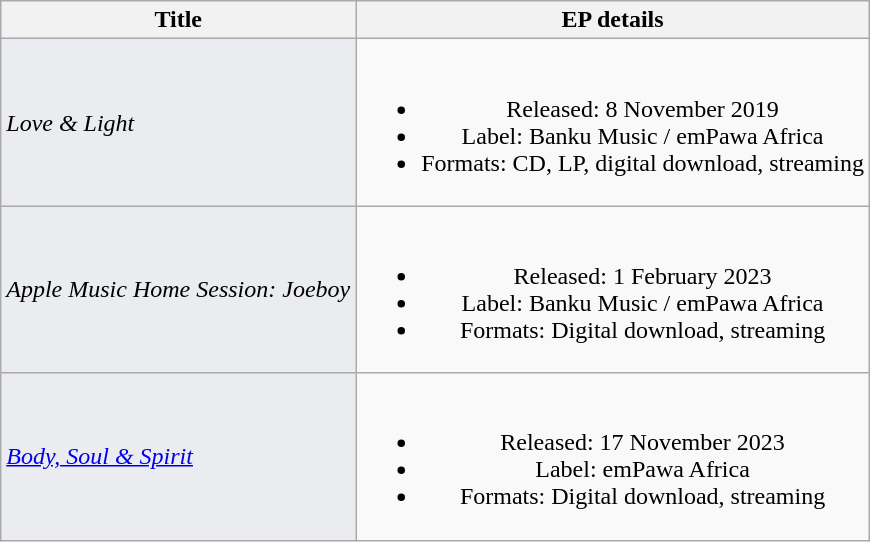<table class="wikitable plainrowheaders" style="text-align:center;">
<tr>
<th>Title</th>
<th>EP details</th>
</tr>
<tr>
<td scope="row" style="text-align: left; background-color: #eaecf0;"><em>Love & Light</em></td>
<td><br><ul><li>Released: 8 November 2019</li><li>Label: Banku Music / emPawa Africa</li><li>Formats: CD, LP, digital download, streaming</li></ul></td>
</tr>
<tr>
<td scope="row" style="text-align: left; background-color: #eaecf0;"><em>Apple Music Home Session: Joeboy</em></td>
<td><br><ul><li>Released: 1 February 2023</li><li>Label: Banku Music / emPawa Africa</li><li>Formats: Digital download, streaming</li></ul></td>
</tr>
<tr>
<td scope="row" style="text-align: left; background-color: #eaecf0;"><em><a href='#'>Body, Soul & Spirit</a></em></td>
<td><br><ul><li>Released: 17 November 2023</li><li>Label: emPawa Africa</li><li>Formats: Digital download, streaming</li></ul></td>
</tr>
</table>
